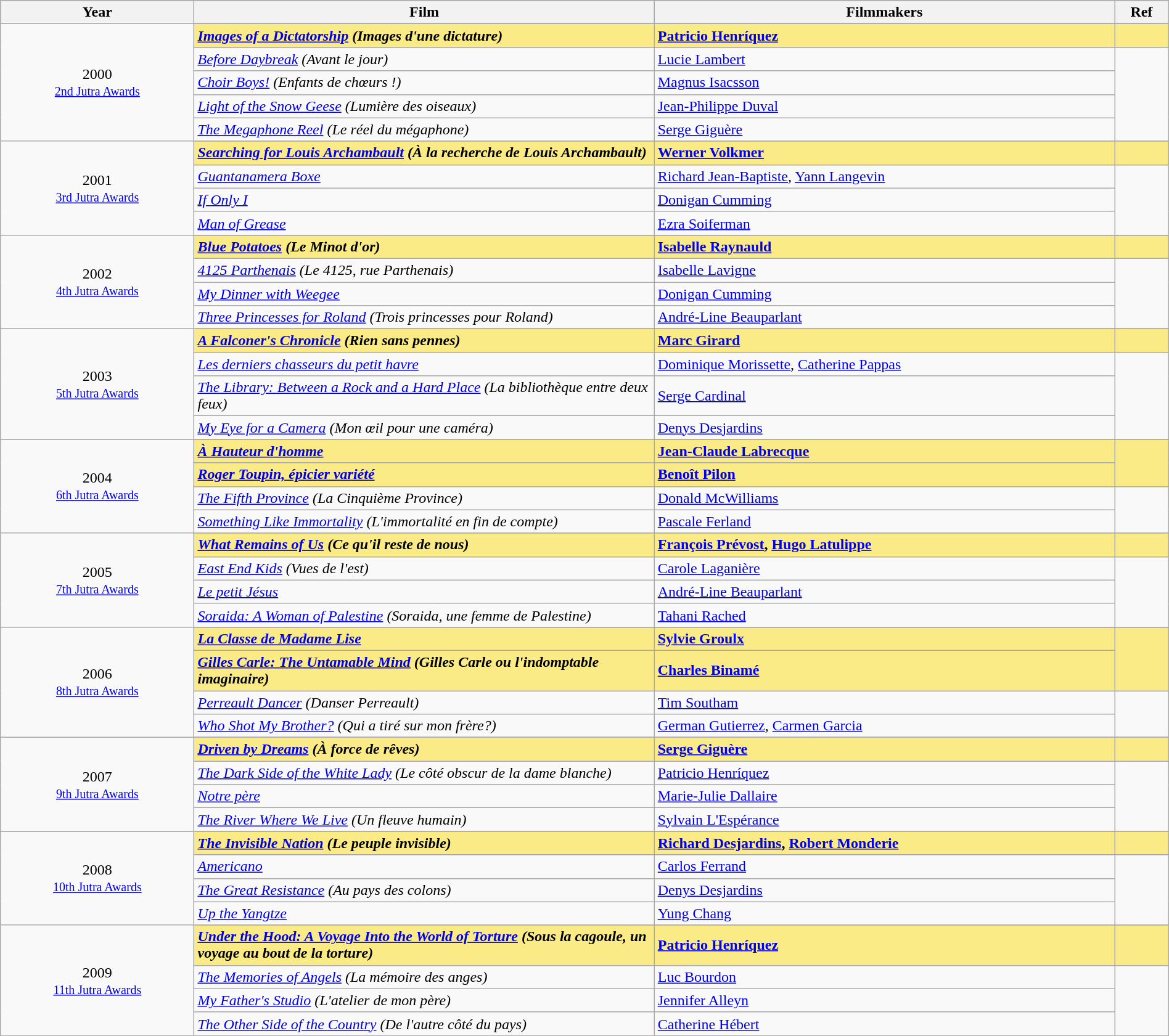<table class="wikitable" style="width:100%;">
<tr style="background:#bebebe;">
<th style="width:8%;">Year</th>
<th style="width:19%;">Film</th>
<th style="width:19%;">Filmmakers</th>
<th style="width:2%;">Ref</th>
</tr>
<tr>
<td rowspan="6" align="center">2000<br> <small><a href='#'>2nd Jutra Awards</a></small></td>
</tr>
<tr style="background:#FAEB86">
<td><strong><em><a href='#'>Images of a Dictatorship</a> (Images d'une dictature)</em></strong></td>
<td><strong><a href='#'>Patricio Henríquez</a></strong></td>
<td></td>
</tr>
<tr>
<td><em><a href='#'>Before Daybreak</a> (Avant le jour)</em></td>
<td><a href='#'>Lucie Lambert</a></td>
<td rowspan=4></td>
</tr>
<tr>
<td><em><a href='#'>Choir Boys!</a> (Enfants de chœurs !)</em></td>
<td><a href='#'>Magnus Isacsson</a></td>
</tr>
<tr>
<td><em><a href='#'>Light of the Snow Geese</a> (Lumière des oiseaux)</em></td>
<td><a href='#'>Jean-Philippe Duval</a></td>
</tr>
<tr>
<td><em><a href='#'>The Megaphone Reel</a> (Le réel du mégaphone)</em></td>
<td><a href='#'>Serge Giguère</a></td>
</tr>
<tr>
<td rowspan="5" align="center">2001<br> <small><a href='#'>3rd Jutra Awards</a></small></td>
</tr>
<tr style="background:#FAEB86">
<td><strong><em><a href='#'>Searching for Louis Archambault</a> (À la recherche de Louis Archambault)</em></strong></td>
<td><strong><a href='#'>Werner Volkmer</a></strong></td>
<td></td>
</tr>
<tr>
<td><em><a href='#'>Guantanamera Boxe</a></em></td>
<td><a href='#'>Richard Jean-Baptiste</a>, <a href='#'>Yann Langevin</a></td>
<td rowspan=3></td>
</tr>
<tr>
<td><em><a href='#'>If Only I</a></em></td>
<td><a href='#'>Donigan Cumming</a></td>
</tr>
<tr>
<td><em><a href='#'>Man of Grease</a></em></td>
<td><a href='#'>Ezra Soiferman</a></td>
</tr>
<tr>
<td rowspan="5" align="center">2002 <br> <small><a href='#'>4th Jutra Awards</a></small></td>
</tr>
<tr style="background:#FAEB86">
<td><strong><em><a href='#'>Blue Potatoes</a> (Le Minot d'or)</em></strong></td>
<td><strong><a href='#'>Isabelle Raynauld</a></strong></td>
<td></td>
</tr>
<tr>
<td><em><a href='#'>4125 Parthenais</a> (Le 4125, rue Parthenais)</em></td>
<td><a href='#'>Isabelle Lavigne</a></td>
<td rowspan=3></td>
</tr>
<tr>
<td><em><a href='#'>My Dinner with Weegee</a></em></td>
<td><a href='#'>Donigan Cumming</a></td>
</tr>
<tr>
<td><em><a href='#'>Three Princesses for Roland</a> (Trois princesses pour Roland)</em></td>
<td><a href='#'>André-Line Beauparlant</a></td>
</tr>
<tr>
<td rowspan="5" align="center">2003 <br> <small><a href='#'>5th Jutra Awards</a></small></td>
</tr>
<tr style="background:#FAEB86">
<td><strong><em><a href='#'>A Falconer's Chronicle</a> (Rien sans pennes)</em></strong></td>
<td><strong><a href='#'>Marc Girard</a></strong></td>
<td></td>
</tr>
<tr>
<td><em><a href='#'>Les derniers chasseurs du petit havre</a></em></td>
<td><a href='#'>Dominique Morissette</a>, <a href='#'>Catherine Pappas</a></td>
<td rowspan=3></td>
</tr>
<tr>
<td><em><a href='#'>The Library: Between a Rock and a Hard Place</a> (La bibliothèque entre deux feux)</em></td>
<td><a href='#'>Serge Cardinal</a></td>
</tr>
<tr>
<td><em><a href='#'>My Eye for a Camera</a> (Mon œil pour une caméra)</em></td>
<td><a href='#'>Denys Desjardins</a></td>
</tr>
<tr>
<td rowspan="5" align="center">2004 <br> <small><a href='#'>6th Jutra Awards</a></small></td>
</tr>
<tr style="background:#FAEB86">
<td><strong><em><a href='#'>À Hauteur d'homme</a></em></strong></td>
<td><strong><a href='#'>Jean-Claude Labrecque</a></strong></td>
<td rowspan=2></td>
</tr>
<tr style="background:#FAEB86">
<td><strong><em><a href='#'>Roger Toupin, épicier variété</a></em></strong></td>
<td><strong><a href='#'>Benoît Pilon</a></strong></td>
</tr>
<tr>
<td><em><a href='#'>The Fifth Province</a> (La Cinquième Province)</em></td>
<td><a href='#'>Donald McWilliams</a></td>
<td rowspan=2></td>
</tr>
<tr>
<td><em><a href='#'>Something Like Immortality</a> (L'immortalité en fin de compte)</em></td>
<td><a href='#'>Pascale Ferland</a></td>
</tr>
<tr>
<td rowspan="5" align="center">2005 <br> <small><a href='#'>7th Jutra Awards</a></small></td>
</tr>
<tr style="background:#FAEB86">
<td><strong><em><a href='#'>What Remains of Us</a> (Ce qu'il reste de nous)</em></strong></td>
<td><strong><a href='#'>François Prévost</a>, <a href='#'>Hugo Latulippe</a></strong></td>
<td></td>
</tr>
<tr>
<td><em><a href='#'>East End Kids</a> (Vues de l'est)</em></td>
<td><a href='#'>Carole Laganière</a></td>
<td rowspan=3></td>
</tr>
<tr>
<td><em><a href='#'>Le petit Jésus</a></em></td>
<td><a href='#'>André-Line Beauparlant</a></td>
</tr>
<tr>
<td><em><a href='#'>Soraida: A Woman of Palestine</a> (Soraida, une femme de Palestine)</em></td>
<td><a href='#'>Tahani Rached</a></td>
</tr>
<tr>
<td rowspan="5" align="center">2006 <br> <small><a href='#'>8th Jutra Awards</a></small></td>
</tr>
<tr style="background:#FAEB86">
<td><strong><em><a href='#'>La Classe de Madame Lise</a></em></strong></td>
<td><strong><a href='#'>Sylvie Groulx</a></strong></td>
<td rowspan=2></td>
</tr>
<tr style="background:#FAEB86">
<td><strong><em><a href='#'>Gilles Carle: The Untamable Mind</a> (Gilles Carle ou l'indomptable imaginaire)</em></strong></td>
<td><strong><a href='#'>Charles Binamé</a></strong></td>
</tr>
<tr>
<td><em><a href='#'>Perreault Dancer</a> (Danser Perreault)</em></td>
<td><a href='#'>Tim Southam</a></td>
<td rowspan=2></td>
</tr>
<tr>
<td><em><a href='#'>Who Shot My Brother?</a> (Qui a tiré sur mon frère?)</em></td>
<td><a href='#'>German Gutierrez</a>, <a href='#'>Carmen Garcia</a></td>
</tr>
<tr>
<td rowspan="5" align="center">2007 <br> <small><a href='#'>9th Jutra Awards</a></small></td>
</tr>
<tr style="background:#FAEB86">
<td><strong><em><a href='#'>Driven by Dreams</a> (À force de rêves)</em></strong></td>
<td><strong><a href='#'>Serge Giguère</a></strong></td>
<td></td>
</tr>
<tr>
<td><em><a href='#'>The Dark Side of the White Lady</a> (Le côté obscur de la dame blanche)</em></td>
<td><a href='#'>Patricio Henríquez</a></td>
<td rowspan=3></td>
</tr>
<tr>
<td><em><a href='#'>Notre père</a></em></td>
<td><a href='#'>Marie-Julie Dallaire</a></td>
</tr>
<tr>
<td><em><a href='#'>The River Where We Live</a> (Un fleuve humain)</em></td>
<td><a href='#'>Sylvain L'Espérance</a></td>
</tr>
<tr>
<td rowspan="5" align="center">2008 <br> <small><a href='#'>10th Jutra Awards</a></small></td>
</tr>
<tr style="background:#FAEB86">
<td><strong><em><a href='#'>The Invisible Nation</a> (Le peuple invisible)</em></strong></td>
<td><strong><a href='#'>Richard Desjardins</a>, <a href='#'>Robert Monderie</a></strong></td>
<td></td>
</tr>
<tr>
<td><em><a href='#'>Americano</a></em></td>
<td><a href='#'>Carlos Ferrand</a></td>
<td rowspan=3></td>
</tr>
<tr>
<td><em><a href='#'>The Great Resistance</a> (Au pays des colons)</em></td>
<td><a href='#'>Denys Desjardins</a></td>
</tr>
<tr>
<td><em><a href='#'>Up the Yangtze</a></em></td>
<td><a href='#'>Yung Chang</a></td>
</tr>
<tr>
<td rowspan="5" align="center">2009 <br> <small><a href='#'>11th Jutra Awards</a></small></td>
</tr>
<tr style="background:#FAEB86">
<td><strong><em><a href='#'>Under the Hood: A Voyage Into the World of Torture</a> (Sous la cagoule, un voyage au bout de la torture)</em></strong></td>
<td><strong><a href='#'>Patricio Henríquez</a></strong></td>
<td></td>
</tr>
<tr>
<td><em><a href='#'>The Memories of Angels</a> (La mémoire des anges)</em></td>
<td><a href='#'>Luc Bourdon</a></td>
<td rowspan=3></td>
</tr>
<tr>
<td><em><a href='#'>My Father's Studio</a> (L'atelier de mon père)</em></td>
<td><a href='#'>Jennifer Alleyn</a></td>
</tr>
<tr>
<td><em><a href='#'>The Other Side of the Country</a> (De l'autre côté du pays)</em></td>
<td><a href='#'>Catherine Hébert</a></td>
</tr>
</table>
